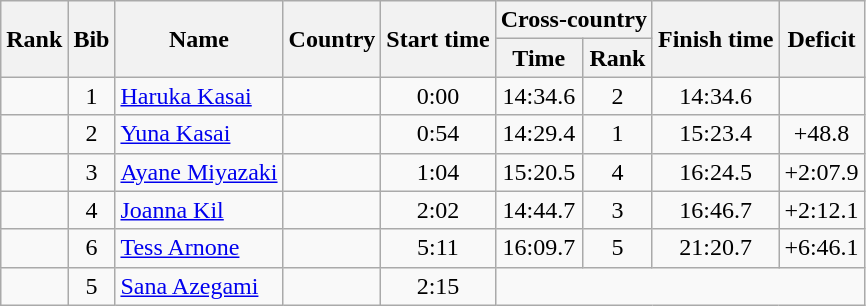<table class="wikitable sortable" style="text-align:center">
<tr>
<th rowspan=2>Rank</th>
<th rowspan=2>Bib</th>
<th rowspan=2>Name</th>
<th rowspan=2>Country</th>
<th rowspan=2>Start time</th>
<th colspan=2>Cross-country</th>
<th rowspan=2>Finish time</th>
<th rowspan=2>Deficit</th>
</tr>
<tr>
<th>Time</th>
<th>Rank</th>
</tr>
<tr>
<td></td>
<td>1</td>
<td align=left><a href='#'>Haruka Kasai</a></td>
<td align=left></td>
<td>0:00</td>
<td>14:34.6</td>
<td>2</td>
<td>14:34.6</td>
<td></td>
</tr>
<tr>
<td></td>
<td>2</td>
<td align=left><a href='#'>Yuna Kasai</a></td>
<td align=left></td>
<td>0:54</td>
<td>14:29.4</td>
<td>1</td>
<td>15:23.4</td>
<td>+48.8</td>
</tr>
<tr>
<td></td>
<td>3</td>
<td align=left><a href='#'>Ayane Miyazaki</a></td>
<td align=left></td>
<td>1:04</td>
<td>15:20.5</td>
<td>4</td>
<td>16:24.5</td>
<td>+2:07.9</td>
</tr>
<tr>
<td></td>
<td>4</td>
<td align=left><a href='#'>Joanna Kil</a></td>
<td align=left></td>
<td>2:02</td>
<td>14:44.7</td>
<td>3</td>
<td>16:46.7</td>
<td>+2:12.1</td>
</tr>
<tr>
<td></td>
<td>6</td>
<td align=left><a href='#'>Tess Arnone</a></td>
<td align=left></td>
<td>5:11</td>
<td>16:09.7</td>
<td>5</td>
<td>21:20.7</td>
<td>+6:46.1</td>
</tr>
<tr>
<td></td>
<td>5</td>
<td align=left><a href='#'>Sana Azegami</a></td>
<td align=left></td>
<td>2:15</td>
<td colspan=4></td>
</tr>
</table>
